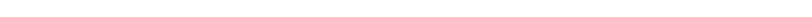<table style="width:1000px; text-align:center;">
<tr style="color:white;">
<td style="background:"><strong>50.9%</strong></td>
<td style="background:">49.1%</td>
</tr>
<tr>
<td></td>
<td></td>
</tr>
</table>
